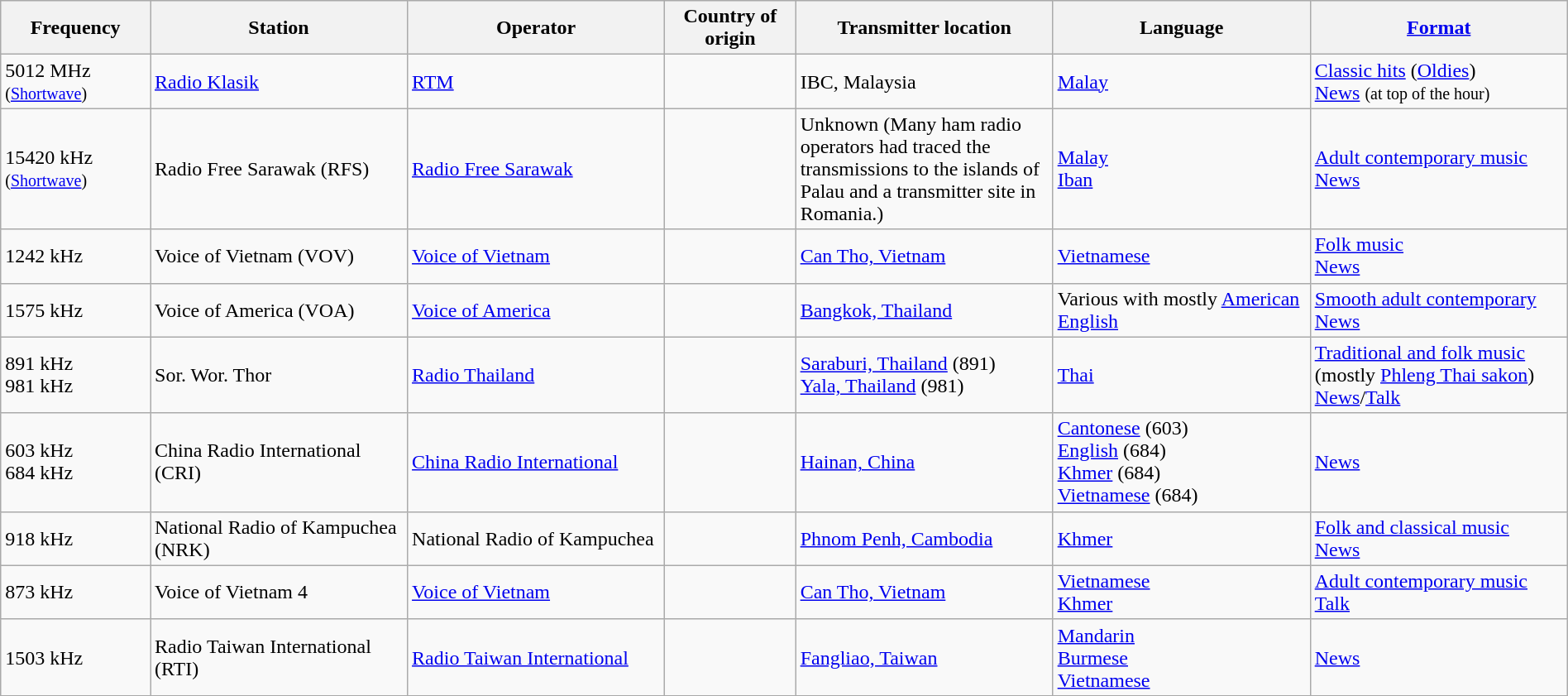<table class="wikitable" width="100%">
<tr>
<th scope="col" width="5%">Frequency</th>
<th scope="col" width="10%">Station</th>
<th scope="col" width="10%">Operator</th>
<th scope="col" width="5%">Country of origin</th>
<th scope="col" width="10%">Transmitter location</th>
<th scope="col" width="10%">Language</th>
<th scope="col" width="10%"><a href='#'>Format</a></th>
</tr>
<tr>
<td>5012 MHz <small>(<a href='#'>Shortwave</a>)</small></td>
<td><a href='#'>Radio Klasik</a></td>
<td><a href='#'>RTM</a></td>
<td></td>
<td>IBC, Malaysia</td>
<td><a href='#'>Malay</a></td>
<td><a href='#'>Classic hits</a> (<a href='#'>Oldies</a>) <br> <a href='#'>News</a> <small>(at top of the hour)</small></td>
</tr>
<tr>
<td>15420 kHz <small>(<a href='#'>Shortwave</a>)</small></td>
<td>Radio Free Sarawak (RFS)</td>
<td><a href='#'>Radio Free Sarawak</a></td>
<td></td>
<td>Unknown (Many ham radio operators had traced the transmissions to the islands of Palau and a transmitter site in Romania.)</td>
<td><a href='#'>Malay</a> <br> <a href='#'>Iban</a></td>
<td><a href='#'>Adult contemporary music</a> <br> <a href='#'>News</a></td>
</tr>
<tr>
<td>1242 kHz</td>
<td>Voice of Vietnam (VOV)</td>
<td><a href='#'>Voice of Vietnam</a></td>
<td></td>
<td><a href='#'>Can Tho, Vietnam</a></td>
<td><a href='#'>Vietnamese</a></td>
<td><a href='#'>Folk music</a> <br> <a href='#'>News</a></td>
</tr>
<tr>
<td>1575 kHz</td>
<td>Voice of America (VOA)</td>
<td><a href='#'>Voice of America</a></td>
<td></td>
<td><a href='#'>Bangkok, Thailand</a></td>
<td>Various with mostly <a href='#'>American English</a></td>
<td><a href='#'>Smooth adult contemporary</a> <br> <a href='#'>News</a></td>
</tr>
<tr>
<td>891 kHz <br> 981 kHz</td>
<td>Sor. Wor. Thor</td>
<td><a href='#'>Radio Thailand</a></td>
<td></td>
<td><a href='#'>Saraburi, Thailand</a> (891) <br> <a href='#'>Yala, Thailand</a> (981)</td>
<td><a href='#'>Thai</a></td>
<td><a href='#'>Traditional and folk music</a> (mostly <a href='#'>Phleng Thai sakon</a>) <br> <a href='#'>News</a>/<a href='#'>Talk</a></td>
</tr>
<tr>
<td>603 kHz <br> 684 kHz</td>
<td>China Radio International (CRI)</td>
<td><a href='#'>China Radio International</a></td>
<td></td>
<td><a href='#'>Hainan, China</a></td>
<td><a href='#'>Cantonese</a> (603) <br> <a href='#'>English</a> (684) <br> <a href='#'>Khmer</a> (684) <br> <a href='#'>Vietnamese</a> (684)</td>
<td><a href='#'>News</a></td>
</tr>
<tr>
<td>918 kHz</td>
<td>National Radio of Kampuchea (NRK)</td>
<td>National Radio of Kampuchea</td>
<td></td>
<td><a href='#'>Phnom Penh, Cambodia</a></td>
<td><a href='#'>Khmer</a></td>
<td><a href='#'>Folk and classical music</a> <br> <a href='#'>News</a></td>
</tr>
<tr>
<td>873 kHz</td>
<td>Voice of Vietnam 4</td>
<td><a href='#'>Voice of Vietnam</a></td>
<td></td>
<td><a href='#'>Can Tho, Vietnam</a></td>
<td><a href='#'>Vietnamese</a> <br> <a href='#'>Khmer</a></td>
<td><a href='#'>Adult contemporary music</a> <br> <a href='#'>Talk</a></td>
</tr>
<tr>
<td>1503 kHz</td>
<td>Radio Taiwan International (RTI)</td>
<td><a href='#'>Radio Taiwan International</a></td>
<td></td>
<td><a href='#'>Fangliao, Taiwan</a></td>
<td><a href='#'>Mandarin</a> <br> <a href='#'>Burmese</a> <br> <a href='#'>Vietnamese</a></td>
<td><a href='#'>News</a></td>
</tr>
<tr>
</tr>
</table>
